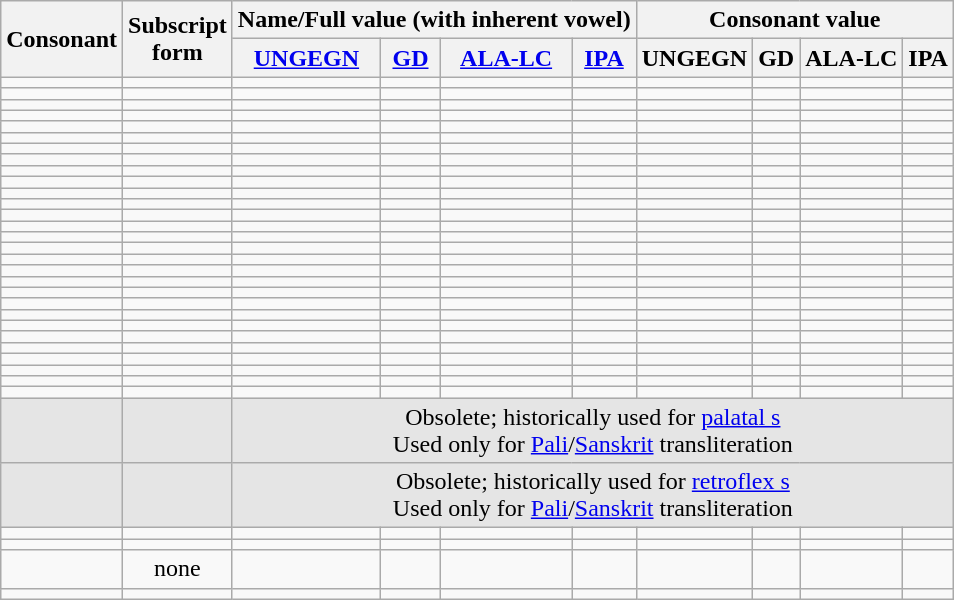<table class="wikitable" style="text-align: center">
<tr>
<th rowspan="2">Consonant</th>
<th rowspan="2">Subscript <br>form</th>
<th colspan="4">Name/Full value (with inherent vowel)</th>
<th colspan="4">Consonant value</th>
</tr>
<tr>
<th><a href='#'>UNGEGN</a></th>
<th><a href='#'>GD</a></th>
<th><a href='#'>ALA-LC</a></th>
<th><a href='#'>IPA</a></th>
<th>UNGEGN</th>
<th>GD</th>
<th>ALA-LC</th>
<th>IPA</th>
</tr>
<tr>
<td><big></big></td>
<td><big></big></td>
<td></td>
<td></td>
<td></td>
<td></td>
<td></td>
<td></td>
<td></td>
<td></td>
</tr>
<tr>
<td><big></big></td>
<td><big></big></td>
<td></td>
<td></td>
<td></td>
<td></td>
<td></td>
<td></td>
<td></td>
<td></td>
</tr>
<tr>
<td><big></big></td>
<td><big></big></td>
<td></td>
<td></td>
<td></td>
<td></td>
<td></td>
<td></td>
<td></td>
<td></td>
</tr>
<tr>
<td><big></big></td>
<td><big></big></td>
<td></td>
<td></td>
<td></td>
<td></td>
<td></td>
<td></td>
<td></td>
<td></td>
</tr>
<tr>
<td><big></big></td>
<td><big></big></td>
<td></td>
<td></td>
<td></td>
<td></td>
<td></td>
<td></td>
<td></td>
<td></td>
</tr>
<tr>
<td><big></big></td>
<td><big></big></td>
<td></td>
<td></td>
<td></td>
<td></td>
<td></td>
<td></td>
<td></td>
<td></td>
</tr>
<tr>
<td><big></big></td>
<td><big></big></td>
<td></td>
<td></td>
<td></td>
<td></td>
<td></td>
<td></td>
<td></td>
<td></td>
</tr>
<tr>
<td><big></big></td>
<td><big></big></td>
<td></td>
<td></td>
<td></td>
<td></td>
<td></td>
<td></td>
<td></td>
<td></td>
</tr>
<tr>
<td><big></big></td>
<td><big></big></td>
<td></td>
<td></td>
<td></td>
<td></td>
<td></td>
<td></td>
<td></td>
<td></td>
</tr>
<tr>
<td><big></big></td>
<td><big></big></td>
<td></td>
<td></td>
<td></td>
<td></td>
<td></td>
<td></td>
<td></td>
<td></td>
</tr>
<tr>
<td><big></big></td>
<td><big></big></td>
<td></td>
<td></td>
<td></td>
<td></td>
<td></td>
<td></td>
<td></td>
<td></td>
</tr>
<tr>
<td><big></big></td>
<td><big></big></td>
<td></td>
<td></td>
<td></td>
<td></td>
<td></td>
<td></td>
<td></td>
<td></td>
</tr>
<tr>
<td><big></big></td>
<td><big></big></td>
<td></td>
<td></td>
<td></td>
<td></td>
<td></td>
<td></td>
<td></td>
<td></td>
</tr>
<tr>
<td><big></big></td>
<td><big></big></td>
<td></td>
<td></td>
<td></td>
<td></td>
<td></td>
<td></td>
<td></td>
<td></td>
</tr>
<tr>
<td><big></big></td>
<td><big></big></td>
<td></td>
<td></td>
<td></td>
<td></td>
<td></td>
<td></td>
<td></td>
<td></td>
</tr>
<tr>
<td><big></big></td>
<td><big></big></td>
<td></td>
<td></td>
<td></td>
<td></td>
<td></td>
<td></td>
<td></td>
<td></td>
</tr>
<tr>
<td><big></big></td>
<td><big></big></td>
<td></td>
<td></td>
<td></td>
<td></td>
<td></td>
<td></td>
<td></td>
<td></td>
</tr>
<tr>
<td><big></big></td>
<td><big></big></td>
<td></td>
<td></td>
<td></td>
<td></td>
<td></td>
<td></td>
<td></td>
<td></td>
</tr>
<tr>
<td><big></big></td>
<td><big></big></td>
<td></td>
<td></td>
<td></td>
<td></td>
<td></td>
<td></td>
<td></td>
<td></td>
</tr>
<tr>
<td><big></big></td>
<td><big></big></td>
<td></td>
<td></td>
<td></td>
<td></td>
<td></td>
<td></td>
<td></td>
<td></td>
</tr>
<tr>
<td><big></big></td>
<td><big></big></td>
<td></td>
<td></td>
<td></td>
<td></td>
<td></td>
<td></td>
<td></td>
<td></td>
</tr>
<tr>
<td><big></big></td>
<td><big></big></td>
<td></td>
<td></td>
<td></td>
<td></td>
<td></td>
<td></td>
<td></td>
<td></td>
</tr>
<tr>
<td><big></big></td>
<td><big></big></td>
<td></td>
<td></td>
<td></td>
<td></td>
<td></td>
<td></td>
<td></td>
<td></td>
</tr>
<tr>
<td><big></big></td>
<td><big></big></td>
<td></td>
<td></td>
<td></td>
<td></td>
<td></td>
<td></td>
<td></td>
<td></td>
</tr>
<tr>
<td><big></big></td>
<td><big></big></td>
<td></td>
<td></td>
<td></td>
<td></td>
<td></td>
<td></td>
<td></td>
<td></td>
</tr>
<tr>
<td><big></big></td>
<td><big></big></td>
<td></td>
<td></td>
<td></td>
<td></td>
<td></td>
<td></td>
<td></td>
<td></td>
</tr>
<tr>
<td><big></big></td>
<td><big></big></td>
<td></td>
<td></td>
<td></td>
<td></td>
<td></td>
<td></td>
<td></td>
<td></td>
</tr>
<tr>
<td><big> </big></td>
<td><big></big></td>
<td></td>
<td></td>
<td></td>
<td></td>
<td></td>
<td></td>
<td></td>
<td></td>
</tr>
<tr>
<td><big></big></td>
<td><big></big></td>
<td></td>
<td></td>
<td></td>
<td></td>
<td></td>
<td></td>
<td></td>
<td></td>
</tr>
<tr>
<td bgcolor="#E5E5E5"><big></big></td>
<td bgcolor="#E5E5E5"><big></big></td>
<td colspan="8" bgcolor="#E5E5E5">Obsolete; historically used for <a href='#'>palatal s</a><br>Used only for <a href='#'>Pali</a>/<a href='#'>Sanskrit</a> transliteration</td>
</tr>
<tr>
<td bgcolor="#E5E5E5"><big></big></td>
<td bgcolor="#E5E5E5"><big></big></td>
<td colspan="8" bgcolor="#E5E5E5">Obsolete; historically used for <a href='#'>retroflex s</a><br>Used only for <a href='#'>Pali</a>/<a href='#'>Sanskrit</a> transliteration</td>
</tr>
<tr>
<td><big></big></td>
<td><big></big></td>
<td></td>
<td></td>
<td></td>
<td></td>
<td></td>
<td></td>
<td></td>
<td></td>
</tr>
<tr>
<td><big></big></td>
<td><big></big></td>
<td></td>
<td></td>
<td></td>
<td></td>
<td></td>
<td></td>
<td></td>
<td></td>
</tr>
<tr>
<td><big></big></td>
<td>none</td>
<td></td>
<td></td>
<td></td>
<td></td>
<td></td>
<td></td>
<td></td>
<td></td>
</tr>
<tr>
<td><big></big></td>
<td><big></big></td>
<td></td>
<td></td>
<td></td>
<td></td>
<td></td>
<td></td>
<td></td>
<td></td>
</tr>
</table>
